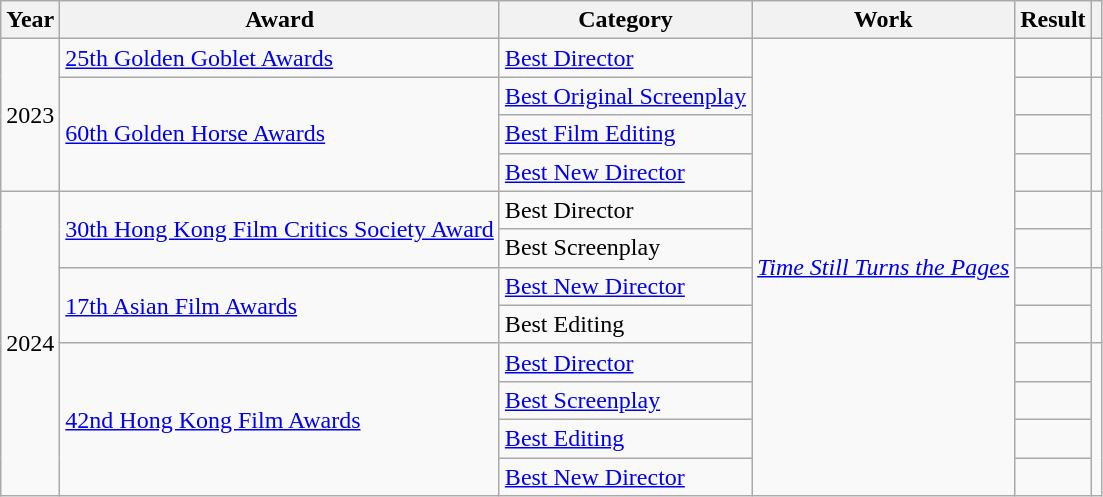<table class="wikitable plainrowheaders">
<tr>
<th>Year</th>
<th>Award</th>
<th>Category</th>
<th>Work</th>
<th>Result</th>
<th></th>
</tr>
<tr>
<td rowspan="4">2023</td>
<td><a href='#'>25th Golden Goblet Awards</a></td>
<td><a href='#'>Best Director</a></td>
<td rowspan="12"><em><a href='#'>Time Still Turns the Pages</a></em></td>
<td></td>
<td></td>
</tr>
<tr>
<td rowspan="3"><a href='#'>60th Golden Horse Awards</a></td>
<td><a href='#'>Best Original Screenplay</a></td>
<td></td>
<td rowspan="3"></td>
</tr>
<tr>
<td><a href='#'>Best Film Editing</a></td>
<td></td>
</tr>
<tr>
<td><a href='#'>Best New Director</a></td>
<td></td>
</tr>
<tr>
<td rowspan="8">2024</td>
<td rowspan="2"><a href='#'>30th Hong Kong Film Critics Society Award</a></td>
<td>Best Director</td>
<td></td>
<td rowspan="2"></td>
</tr>
<tr>
<td>Best Screenplay</td>
<td></td>
</tr>
<tr>
<td rowspan="2"><a href='#'>17th Asian Film Awards</a></td>
<td><a href='#'>Best New Director</a></td>
<td></td>
<td rowspan="2"></td>
</tr>
<tr>
<td>Best Editing</td>
<td></td>
</tr>
<tr>
<td rowspan="4"><a href='#'>42nd Hong Kong Film Awards</a></td>
<td><a href='#'>Best Director</a></td>
<td></td>
<td rowspan="4"></td>
</tr>
<tr>
<td><a href='#'>Best Screenplay</a></td>
<td></td>
</tr>
<tr>
<td><a href='#'>Best Editing</a></td>
<td></td>
</tr>
<tr>
<td><a href='#'>Best New Director</a></td>
<td></td>
</tr>
</table>
